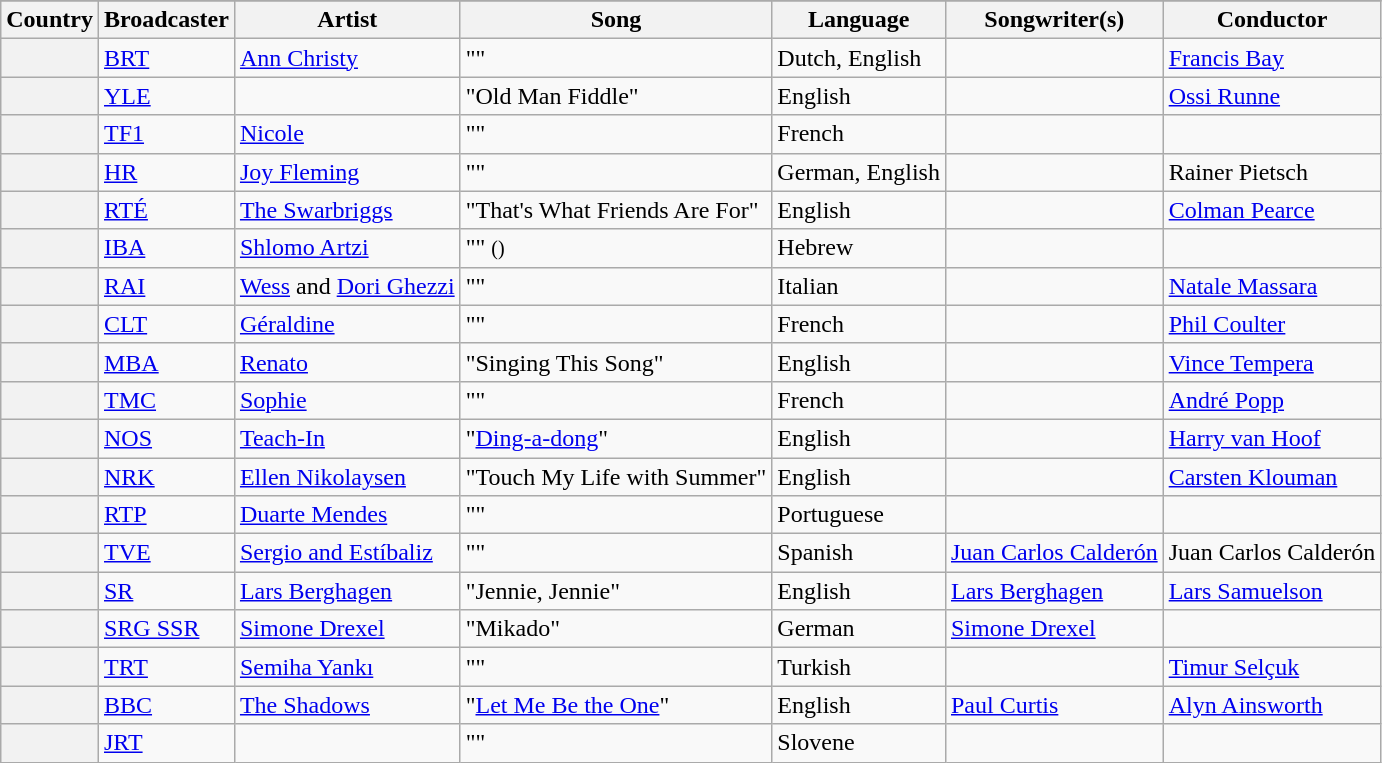<table class="wikitable plainrowheaders sticky-header">
<tr>
</tr>
<tr>
<th scope="col">Country</th>
<th scope="col">Broadcaster</th>
<th scope="col">Artist</th>
<th scope="col">Song</th>
<th scope="col">Language</th>
<th scope="col">Songwriter(s)</th>
<th scope="col">Conductor</th>
</tr>
<tr>
<th scope="row"></th>
<td><a href='#'>BRT</a></td>
<td><a href='#'>Ann Christy</a></td>
<td>""</td>
<td>Dutch, English</td>
<td></td>
<td><a href='#'>Francis Bay</a></td>
</tr>
<tr>
<th scope="row"></th>
<td><a href='#'>YLE</a></td>
<td></td>
<td>"Old Man Fiddle"</td>
<td>English</td>
<td></td>
<td><a href='#'>Ossi Runne</a></td>
</tr>
<tr>
<th scope="row"></th>
<td><a href='#'>TF1</a></td>
<td><a href='#'>Nicole</a></td>
<td>""</td>
<td>French</td>
<td></td>
<td></td>
</tr>
<tr>
<th scope="row"></th>
<td><a href='#'>HR</a></td>
<td><a href='#'>Joy Fleming</a></td>
<td>""</td>
<td>German, English</td>
<td></td>
<td>Rainer Pietsch</td>
</tr>
<tr>
<th scope="row"></th>
<td><a href='#'>RTÉ</a></td>
<td><a href='#'>The Swarbriggs</a></td>
<td>"That's What Friends Are For"</td>
<td>English</td>
<td></td>
<td><a href='#'>Colman Pearce</a></td>
</tr>
<tr>
<th scope="row"></th>
<td><a href='#'>IBA</a></td>
<td><a href='#'>Shlomo Artzi</a></td>
<td>"" <small>()</small></td>
<td>Hebrew</td>
<td></td>
<td></td>
</tr>
<tr>
<th scope="row"></th>
<td><a href='#'>RAI</a></td>
<td><a href='#'>Wess</a> and <a href='#'>Dori Ghezzi</a></td>
<td>""</td>
<td>Italian</td>
<td></td>
<td><a href='#'>Natale Massara</a></td>
</tr>
<tr>
<th scope="row"></th>
<td><a href='#'>CLT</a></td>
<td><a href='#'>Géraldine</a></td>
<td>""</td>
<td>French</td>
<td></td>
<td><a href='#'>Phil Coulter</a></td>
</tr>
<tr>
<th scope="row"></th>
<td><a href='#'>MBA</a></td>
<td><a href='#'>Renato</a></td>
<td>"Singing This Song"</td>
<td>English</td>
<td></td>
<td><a href='#'>Vince Tempera</a></td>
</tr>
<tr>
<th scope="row"></th>
<td><a href='#'>TMC</a></td>
<td><a href='#'>Sophie</a></td>
<td>""</td>
<td>French</td>
<td></td>
<td><a href='#'>André Popp</a></td>
</tr>
<tr>
<th scope="row"></th>
<td><a href='#'>NOS</a></td>
<td><a href='#'>Teach-In</a></td>
<td>"<a href='#'>Ding-a-dong</a>"</td>
<td>English</td>
<td></td>
<td><a href='#'>Harry van Hoof</a></td>
</tr>
<tr>
<th scope="row"></th>
<td><a href='#'>NRK</a></td>
<td><a href='#'>Ellen Nikolaysen</a></td>
<td>"Touch My Life with Summer"</td>
<td>English</td>
<td></td>
<td><a href='#'>Carsten Klouman</a></td>
</tr>
<tr>
<th scope="row"></th>
<td><a href='#'>RTP</a></td>
<td><a href='#'>Duarte Mendes</a></td>
<td>""</td>
<td>Portuguese</td>
<td></td>
<td></td>
</tr>
<tr>
<th scope="row"></th>
<td><a href='#'>TVE</a></td>
<td><a href='#'>Sergio and Estíbaliz</a></td>
<td>""</td>
<td>Spanish</td>
<td><a href='#'>Juan Carlos Calderón</a></td>
<td>Juan Carlos Calderón</td>
</tr>
<tr>
<th scope="row"></th>
<td><a href='#'>SR</a></td>
<td><a href='#'>Lars Berghagen</a></td>
<td>"Jennie, Jennie"</td>
<td>English</td>
<td><a href='#'>Lars Berghagen</a></td>
<td><a href='#'>Lars Samuelson</a></td>
</tr>
<tr>
<th scope="row"></th>
<td><a href='#'>SRG SSR</a></td>
<td><a href='#'>Simone Drexel</a></td>
<td>"Mikado"</td>
<td>German</td>
<td><a href='#'>Simone Drexel</a></td>
<td></td>
</tr>
<tr>
<th scope="row"></th>
<td><a href='#'>TRT</a></td>
<td><a href='#'>Semiha Yankı</a></td>
<td>""</td>
<td>Turkish</td>
<td></td>
<td><a href='#'>Timur Selçuk</a></td>
</tr>
<tr>
<th scope="row"></th>
<td><a href='#'>BBC</a></td>
<td><a href='#'>The Shadows</a></td>
<td>"<a href='#'>Let Me Be the One</a>"</td>
<td>English</td>
<td><a href='#'>Paul Curtis</a></td>
<td><a href='#'>Alyn Ainsworth</a></td>
</tr>
<tr>
<th scope="row"></th>
<td><a href='#'>JRT</a></td>
<td></td>
<td>""</td>
<td>Slovene</td>
<td></td>
<td></td>
</tr>
</table>
